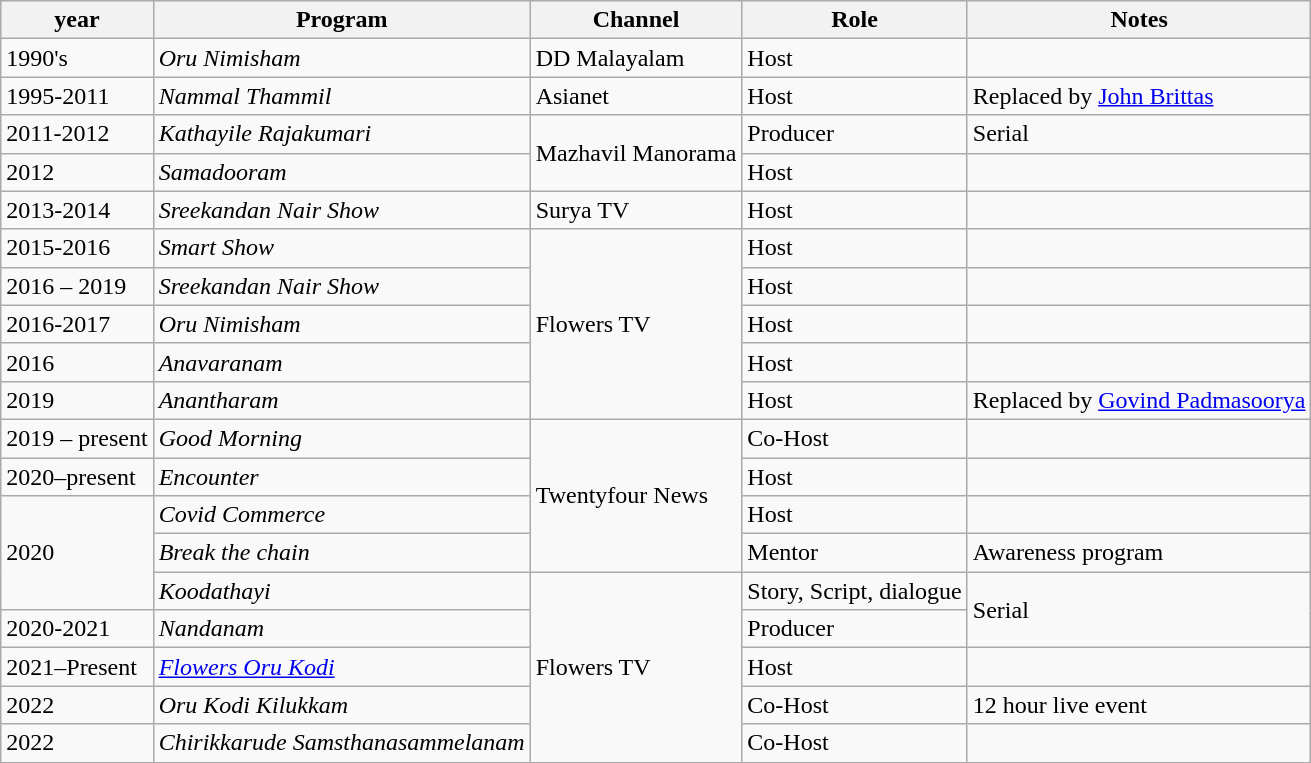<table class="wikitable sortable">
<tr>
<th>year</th>
<th>Program</th>
<th>Channel</th>
<th>Role</th>
<th>Notes</th>
</tr>
<tr>
<td>1990's</td>
<td><em>Oru Nimisham</em></td>
<td>DD Malayalam</td>
<td>Host</td>
<td></td>
</tr>
<tr>
<td>1995-2011</td>
<td><em>Nammal Thammil</em></td>
<td>Asianet</td>
<td>Host</td>
<td>Replaced by <a href='#'>John Brittas</a></td>
</tr>
<tr>
<td>2011-2012</td>
<td><em>Kathayile Rajakumari</em></td>
<td rowspan=2>Mazhavil Manorama</td>
<td>Producer</td>
<td>Serial</td>
</tr>
<tr>
<td>2012</td>
<td><em>Samadooram</em></td>
<td>Host</td>
<td></td>
</tr>
<tr>
<td>2013-2014</td>
<td><em>Sreekandan Nair Show</em></td>
<td>Surya TV</td>
<td>Host</td>
<td></td>
</tr>
<tr>
<td>2015-2016</td>
<td><em>Smart Show</em></td>
<td rowspan=5>Flowers TV</td>
<td>Host</td>
<td></td>
</tr>
<tr>
<td>2016 – 2019</td>
<td><em>Sreekandan Nair Show</em></td>
<td>Host</td>
<td></td>
</tr>
<tr>
<td>2016-2017</td>
<td><em>Oru Nimisham</em></td>
<td>Host</td>
<td></td>
</tr>
<tr>
<td>2016</td>
<td><em>Anavaranam</em></td>
<td>Host</td>
<td></td>
</tr>
<tr>
<td>2019</td>
<td><em>Anantharam</em></td>
<td>Host</td>
<td>Replaced by <a href='#'>Govind Padmasoorya</a></td>
</tr>
<tr>
<td>2019 – present</td>
<td><em>Good Morning</em></td>
<td rowspan=4>Twentyfour News</td>
<td>Co-Host</td>
<td></td>
</tr>
<tr>
<td>2020–present</td>
<td><em>Encounter</em></td>
<td>Host</td>
<td></td>
</tr>
<tr>
<td Rowspan=3>2020</td>
<td><em>Covid Commerce</em></td>
<td>Host</td>
<td></td>
</tr>
<tr>
<td><em>Break the chain</em></td>
<td>Mentor</td>
<td>Awareness program</td>
</tr>
<tr>
<td><em>Koodathayi</em></td>
<td rowspan=10>Flowers TV</td>
<td>Story, Script, dialogue</td>
<td rowspan=2>Serial</td>
</tr>
<tr>
<td>2020-2021</td>
<td><em>Nandanam</em></td>
<td>Producer</td>
</tr>
<tr>
<td>2021–Present</td>
<td><em><a href='#'>Flowers Oru Kodi</a></em></td>
<td>Host</td>
<td></td>
</tr>
<tr>
<td>2022</td>
<td><em>Oru Kodi Kilukkam</em></td>
<td>Co-Host</td>
<td>12 hour live event</td>
</tr>
<tr>
<td>2022</td>
<td><em>Chirikkarude Samsthanasammelanam</em></td>
<td>Co-Host</td>
<td></td>
</tr>
</table>
